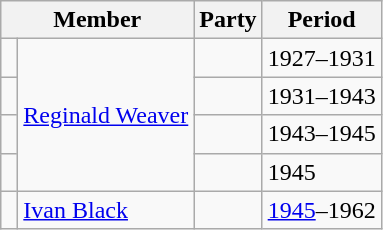<table class="wikitable">
<tr>
<th colspan="2">Member</th>
<th>Party</th>
<th>Period</th>
</tr>
<tr>
<td> </td>
<td rowspan="4"><a href='#'>Reginald Weaver</a></td>
<td></td>
<td>1927–1931</td>
</tr>
<tr>
<td> </td>
<td></td>
<td>1931–1943</td>
</tr>
<tr>
<td> </td>
<td></td>
<td>1943–1945</td>
</tr>
<tr>
<td> </td>
<td></td>
<td>1945</td>
</tr>
<tr>
<td> </td>
<td><a href='#'>Ivan Black</a></td>
<td></td>
<td><a href='#'>1945</a>–1962</td>
</tr>
</table>
